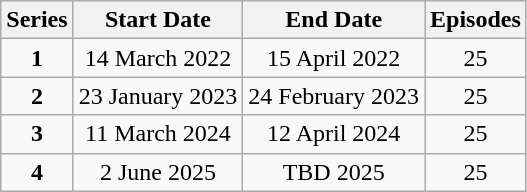<table class="wikitable" style="text-align:center;">
<tr>
<th>Series</th>
<th>Start Date</th>
<th>End Date</th>
<th>Episodes</th>
</tr>
<tr>
<td><strong>1</strong></td>
<td>14 March 2022</td>
<td>15 April 2022</td>
<td>25</td>
</tr>
<tr>
<td><strong>2</strong></td>
<td>23 January 2023</td>
<td>24 February 2023</td>
<td>25</td>
</tr>
<tr>
<td><strong>3</strong></td>
<td>11 March 2024</td>
<td>12 April 2024</td>
<td>25</td>
</tr>
<tr>
<td><strong>4</strong></td>
<td>2 June 2025</td>
<td>TBD 2025</td>
<td>25</td>
</tr>
</table>
